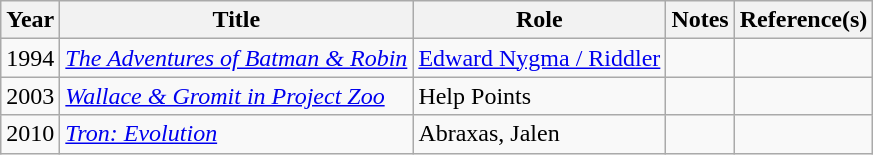<table class="wikitable sortable">
<tr>
<th>Year</th>
<th>Title</th>
<th>Role</th>
<th>Notes</th>
<th class="unsortable">Reference(s)</th>
</tr>
<tr>
<td>1994</td>
<td><em><a href='#'>The Adventures of Batman & Robin</a></em></td>
<td><a href='#'>Edward Nygma / Riddler</a></td>
<td></td>
<td></td>
</tr>
<tr>
<td>2003</td>
<td><em><a href='#'>Wallace & Gromit in Project Zoo</a></em></td>
<td>Help Points</td>
<td></td>
<td></td>
</tr>
<tr>
<td>2010</td>
<td><em><a href='#'>Tron: Evolution</a></em></td>
<td>Abraxas, Jalen</td>
<td></td>
<td></td>
</tr>
</table>
